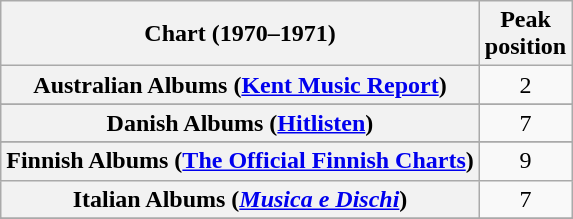<table class="wikitable sortable plainrowheaders" style="text-align:center">
<tr>
<th scope="col">Chart (1970–1971)</th>
<th scope="col">Peak<br> position</th>
</tr>
<tr>
<th scope="row">Australian Albums (<a href='#'>Kent Music Report</a>)</th>
<td align="center">2</td>
</tr>
<tr>
</tr>
<tr>
<th scope="row">Danish Albums (<a href='#'>Hitlisten</a>)</th>
<td align="center">7</td>
</tr>
<tr>
</tr>
<tr>
<th scope="row">Finnish Albums (<a href='#'>The Official Finnish Charts</a>)</th>
<td align="center">9</td>
</tr>
<tr>
<th scope="row">Italian Albums (<em><a href='#'>Musica e Dischi</a></em>)</th>
<td align="center">7</td>
</tr>
<tr>
</tr>
<tr>
</tr>
<tr>
</tr>
</table>
